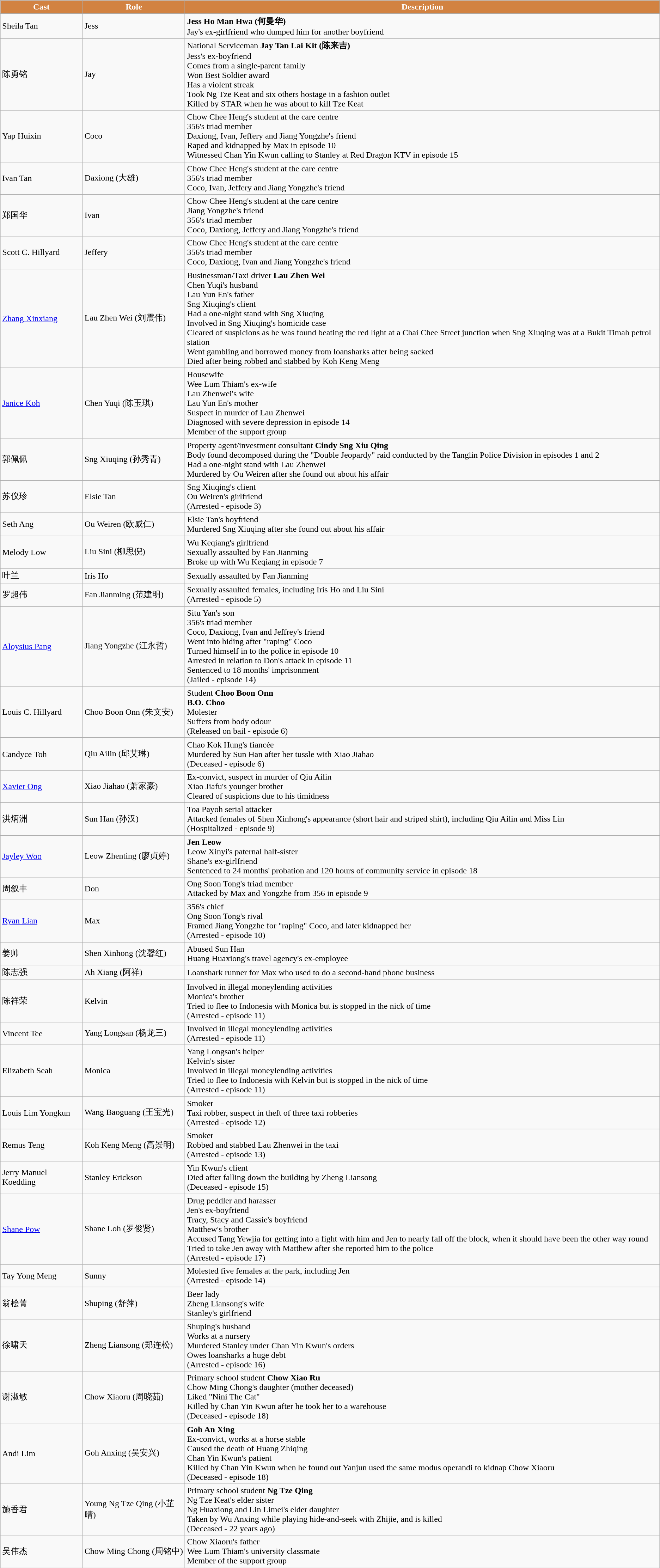<table class="wikitable">
<tr>
<th style="background:#D28241; color:white">Cast</th>
<th style="background:#D28241; color:white">Role</th>
<th style="background:#D28241; color:white">Description</th>
</tr>
<tr>
<td>Sheila Tan</td>
<td>Jess</td>
<td><strong>Jess Ho Man Hwa (何曼华)</strong> <br> Jay's ex-girlfriend who dumped him for another boyfriend</td>
</tr>
<tr>
<td>陈勇铭</td>
<td>Jay</td>
<td>National Serviceman <strong>Jay Tan Lai Kit (陈来吉)</strong> <br> Jess's ex-boyfriend <br> Comes from a single-parent family <br> Won Best Soldier award <br> Has a violent streak <br> Took Ng Tze Keat and six others hostage in a fashion outlet <br> Killed by STAR when he was about to kill Tze Keat</td>
</tr>
<tr>
<td>Yap Huixin</td>
<td>Coco</td>
<td>Chow Chee Heng's student at the care centre <br> 356's triad member <br> Daxiong, Ivan, Jeffery and Jiang Yongzhe's friend <br> Raped and kidnapped by Max in episode 10 <br> Witnessed Chan Yin Kwun calling to Stanley at Red Dragon KTV in episode 15</td>
</tr>
<tr>
<td>Ivan Tan</td>
<td>Daxiong (大雄)</td>
<td>Chow Chee Heng's student at the care centre <br> 356's triad member <br> Coco, Ivan, Jeffery and Jiang Yongzhe's friend</td>
</tr>
<tr>
<td>郑国华</td>
<td>Ivan</td>
<td>Chow Chee Heng's student at the care centre <br> Jiang Yongzhe's friend <br> 356's triad member <br> Coco, Daxiong, Jeffery and Jiang Yongzhe's friend</td>
</tr>
<tr>
<td>Scott C. Hillyard</td>
<td>Jeffery</td>
<td>Chow Chee Heng's student at the care centre <br> 356's triad member <br> Coco, Daxiong, Ivan and Jiang Yongzhe's friend</td>
</tr>
<tr>
<td><a href='#'>Zhang Xinxiang</a></td>
<td>Lau Zhen Wei (刘震伟)</td>
<td>Businessman/Taxi driver <strong>Lau Zhen Wei</strong> <br> Chen Yuqi's husband <br> Lau Yun En's father <br> Sng Xiuqing's client <br> Had a one-night stand with Sng Xiuqing <br> Involved in Sng Xiuqing's homicide case <br> Cleared of suspicions as he was found beating the red light at a Chai Chee Street junction when Sng Xiuqing was at a Bukit Timah petrol station <br> Went gambling and borrowed money from loansharks after being sacked <br> Died after being robbed and stabbed by Koh Keng Meng</td>
</tr>
<tr>
<td><a href='#'>Janice Koh</a></td>
<td>Chen Yuqi (陈玉琪)</td>
<td>Housewife <br> Wee Lum Thiam's ex-wife <br> Lau Zhenwei's wife <br> Lau Yun En's mother <br> Suspect in murder of Lau Zhenwei <br> Diagnosed with severe depression in episode 14 <br> Member of the support group</td>
</tr>
<tr>
<td>郭佩佩</td>
<td>Sng Xiuqing (孙秀青)</td>
<td>Property agent/investment consultant <strong>Cindy Sng Xiu Qing</strong> <br> Body found decomposed during the "Double Jeopardy" raid conducted by the Tanglin Police Division in episodes 1 and 2 <br> Had a one-night stand with Lau Zhenwei <br> Murdered by Ou Weiren after she found out about his affair</td>
</tr>
<tr>
<td>苏仪珍</td>
<td>Elsie Tan</td>
<td>Sng Xiuqing's client <br> Ou Weiren's girlfriend <br> (Arrested - episode 3)</td>
</tr>
<tr>
<td>Seth Ang</td>
<td>Ou Weiren (欧威仁)</td>
<td>Elsie Tan's boyfriend <br> Murdered Sng Xiuqing after she found out about his affair</td>
</tr>
<tr>
<td>Melody Low</td>
<td>Liu Sini (柳思倪)</td>
<td>Wu Keqiang's girlfriend <br> Sexually assaulted by Fan Jianming <br> Broke up with Wu Keqiang in episode 7</td>
</tr>
<tr>
<td>叶兰</td>
<td>Iris Ho</td>
<td>Sexually assaulted by Fan Jianming</td>
</tr>
<tr>
<td>罗超伟</td>
<td>Fan Jianming (范建明)</td>
<td>Sexually assaulted females, including Iris Ho and Liu Sini <br> (Arrested - episode 5)</td>
</tr>
<tr>
<td><a href='#'>Aloysius Pang</a></td>
<td>Jiang Yongzhe (江永哲)</td>
<td>Situ Yan's son <br> 356's triad member <br> Coco, Daxiong, Ivan and Jeffrey's friend <br> Went into hiding after "raping" Coco <br> Turned himself in to the police in episode 10 <br> Arrested in relation to Don's attack in episode 11 <br> Sentenced to 18 months' imprisonment <br> (Jailed - episode 14)</td>
</tr>
<tr>
<td>Louis C. Hillyard</td>
<td>Choo Boon Onn (朱文安)</td>
<td>Student <strong>Choo Boon Onn</strong> <br> <strong>B.O. Choo</strong> <br> Molester <br> Suffers from body odour <br> (Released on bail - episode 6)</td>
</tr>
<tr>
<td>Candyce Toh</td>
<td>Qiu Ailin (邱艾琳)</td>
<td>Chao Kok Hung's fiancée <br> Murdered by Sun Han after her tussle with Xiao Jiahao <br> (Deceased - episode 6)</td>
</tr>
<tr>
<td><a href='#'>Xavier Ong</a></td>
<td>Xiao Jiahao (萧家豪)</td>
<td>Ex-convict, suspect in murder of Qiu Ailin <br> Xiao Jiafu's younger brother <br> Cleared of suspicions due to his timidness</td>
</tr>
<tr>
<td>洪炳洲</td>
<td>Sun Han (孙汉)</td>
<td>Toa Payoh serial attacker <br> Attacked females of Shen Xinhong's appearance (short hair and striped shirt), including Qiu Ailin and Miss Lin <br> (Hospitalized - episode 9)</td>
</tr>
<tr>
<td><a href='#'>Jayley Woo</a></td>
<td>Leow Zhenting (廖贞婷)</td>
<td><strong>Jen Leow</strong> <br> Leow Xinyi's paternal half-sister <br> Shane's ex-girlfriend <br> Sentenced to 24 months' probation and 120 hours of community service in episode 18</td>
</tr>
<tr>
<td>周叙丰</td>
<td>Don</td>
<td>Ong Soon Tong's triad member <br> Attacked by Max and Yongzhe from 356 in episode 9</td>
</tr>
<tr>
<td><a href='#'>Ryan Lian</a></td>
<td>Max</td>
<td>356's chief <br> Ong Soon Tong's rival <br> Framed Jiang Yongzhe for "raping" Coco, and later kidnapped her <br> (Arrested - episode 10)</td>
</tr>
<tr>
<td>姜帅</td>
<td>Shen Xinhong (沈馨红)</td>
<td>Abused Sun Han <br> Huang Huaxiong's travel agency's ex-employee</td>
</tr>
<tr>
<td>陈志强</td>
<td>Ah Xiang (阿祥)</td>
<td>Loanshark runner for Max who used to do a second-hand phone business</td>
</tr>
<tr>
<td>陈祥荣</td>
<td>Kelvin</td>
<td>Involved in illegal moneylending activities <br> Monica's brother <br> Tried to flee to Indonesia with Monica but is stopped in the nick of time <br> (Arrested - episode 11)</td>
</tr>
<tr>
<td>Vincent Tee</td>
<td>Yang Longsan (杨龙三)</td>
<td>Involved in illegal moneylending activities <br> (Arrested - episode 11)</td>
</tr>
<tr>
<td>Elizabeth Seah</td>
<td>Monica</td>
<td>Yang Longsan's helper <br> Kelvin's sister <br> Involved in illegal moneylending activities <br> Tried to flee to Indonesia with Kelvin but is stopped in the nick of time <br> (Arrested - episode 11)</td>
</tr>
<tr>
<td>Louis Lim Yongkun</td>
<td>Wang Baoguang (王宝光)</td>
<td>Smoker <br> Taxi robber, suspect in theft of three taxi robberies <br> (Arrested - episode 12)</td>
</tr>
<tr>
<td>Remus Teng</td>
<td>Koh Keng Meng (高景明)</td>
<td>Smoker <br> Robbed and stabbed Lau Zhenwei in the taxi <br> (Arrested - episode 13)</td>
</tr>
<tr>
<td>Jerry Manuel Koedding</td>
<td>Stanley Erickson</td>
<td>Yin Kwun's client <br> Died after falling down the building by Zheng Liansong <br> (Deceased - episode 15)</td>
</tr>
<tr>
<td><a href='#'>Shane Pow</a></td>
<td>Shane Loh (罗俊贤)</td>
<td>Drug peddler and harasser <br> Jen's ex-boyfriend <br> Tracy, Stacy and Cassie's boyfriend <br> Matthew's brother <br> Accused Tang Yewjia for getting into a fight with him and Jen to nearly fall off the block, when it should have been the other way round <br> Tried to take Jen away with Matthew after she reported him to the police <br> (Arrested - episode 17)</td>
</tr>
<tr>
<td>Tay Yong Meng</td>
<td>Sunny</td>
<td>Molested five females at the park, including Jen <br> (Arrested - episode 14)</td>
</tr>
<tr>
<td>翁桧菁</td>
<td>Shuping (舒萍)</td>
<td>Beer lady <br> Zheng Liansong's wife <br> Stanley's girlfriend</td>
</tr>
<tr>
<td>徐啸天</td>
<td>Zheng Liansong (郑连松)</td>
<td>Shuping's husband <br> Works at a nursery <br> Murdered Stanley under Chan Yin Kwun's orders <br> Owes loansharks a huge debt <br> (Arrested - episode 16)</td>
</tr>
<tr>
<td>谢淑敏</td>
<td>Chow Xiaoru (周晓茹)</td>
<td>Primary school student <strong>Chow Xiao Ru</strong> <br> Chow Ming Chong's daughter (mother deceased) <br> Liked "Nini The Cat" <br> Killed by Chan Yin Kwun after he took her to a warehouse <br> (Deceased - episode 18)</td>
</tr>
<tr>
<td>Andi Lim</td>
<td>Goh Anxing (吴安兴)</td>
<td><strong>Goh An Xing</strong> <br> Ex-convict, works at a horse stable <br> Caused the death of Huang Zhiqing <br> Chan Yin Kwun's patient <br> Killed by Chan Yin Kwun when he found out Yanjun used the same modus operandi to kidnap Chow Xiaoru <br> (Deceased - episode 18)</td>
</tr>
<tr>
<td>施香君</td>
<td>Young Ng Tze Qing (小芷晴)</td>
<td>Primary school student <strong>Ng Tze Qing</strong> <br> Ng Tze Keat's elder sister <br> Ng Huaxiong and Lin Limei's elder daughter <br> Taken by Wu Anxing while playing hide-and-seek with Zhijie, and is killed <br> (Deceased - 22 years ago)</td>
</tr>
<tr>
<td>吴伟杰</td>
<td>Chow Ming Chong (周铭中)</td>
<td>Chow Xiaoru's father <br> Wee Lum Thiam's university classmate <br> Member of the support group</td>
</tr>
</table>
